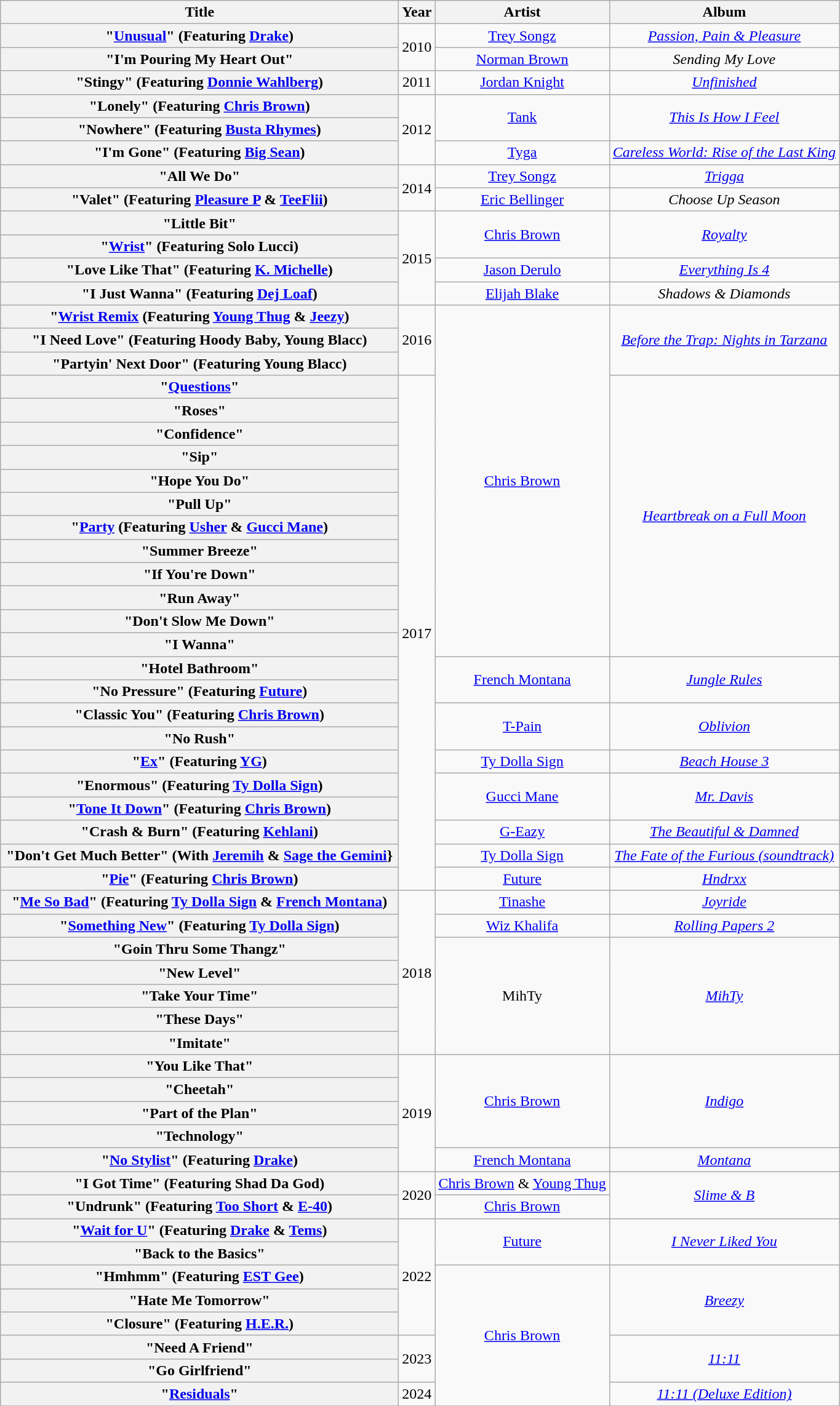<table class="wikitable plainrowheaders" style="text-align:center;">
<tr>
<th scope="col" style="width:26.5em;">Title</th>
<th scope="col">Year</th>
<th scope="col">Artist</th>
<th scope="col">Album</th>
</tr>
<tr>
<th scope="row">"<a href='#'>Unusual</a>" (Featuring <a href='#'>Drake</a>)</th>
<td rowspan="2">2010</td>
<td><a href='#'>Trey Songz</a></td>
<td><em><a href='#'>Passion, Pain & Pleasure</a></em></td>
</tr>
<tr>
<th scope="row">"I'm Pouring My Heart Out"</th>
<td><a href='#'>Norman Brown</a></td>
<td><em>Sending My Love</em></td>
</tr>
<tr>
<th scope="row">"Stingy" (Featuring <a href='#'>Donnie Wahlberg</a>)</th>
<td>2011</td>
<td><a href='#'>Jordan Knight</a></td>
<td><em><a href='#'>Unfinished</a></em></td>
</tr>
<tr>
<th scope="row">"Lonely" (Featuring <a href='#'>Chris Brown</a>)</th>
<td rowspan="3">2012</td>
<td rowspan="2"><a href='#'>Tank</a></td>
<td rowspan="2"><em><a href='#'>This Is How I Feel</a></em></td>
</tr>
<tr>
<th scope="row">"Nowhere" (Featuring <a href='#'>Busta Rhymes</a>)</th>
</tr>
<tr>
<th scope="row">"I'm Gone" (Featuring <a href='#'>Big Sean</a>)</th>
<td><a href='#'>Tyga</a></td>
<td><em><a href='#'>Careless World: Rise of the Last King</a></em></td>
</tr>
<tr>
<th scope="row">"All We Do"</th>
<td rowspan="2">2014</td>
<td><a href='#'>Trey Songz</a></td>
<td><em><a href='#'>Trigga</a></em></td>
</tr>
<tr>
<th scope="row">"Valet" (Featuring <a href='#'>Pleasure P</a> & <a href='#'>TeeFlii</a>)</th>
<td><a href='#'>Eric Bellinger</a></td>
<td><em>Choose Up Season</em></td>
</tr>
<tr>
<th scope="row">"Little Bit"</th>
<td rowspan="4">2015</td>
<td rowspan="2"><a href='#'>Chris Brown</a></td>
<td rowspan="2"><em><a href='#'>Royalty</a></em></td>
</tr>
<tr>
<th scope="row">"<a href='#'>Wrist</a>" (Featuring Solo Lucci)</th>
</tr>
<tr>
<th scope="row">"Love Like That" (Featuring <a href='#'>K. Michelle</a>)</th>
<td><a href='#'>Jason Derulo</a></td>
<td><em><a href='#'>Everything Is 4</a></em></td>
</tr>
<tr>
<th scope="row">"I Just Wanna" (Featuring <a href='#'>Dej Loaf</a>)</th>
<td><a href='#'>Elijah Blake</a></td>
<td><em>Shadows & Diamonds</em></td>
</tr>
<tr>
<th scope="row">"<a href='#'>Wrist Remix</a> (Featuring <a href='#'>Young Thug</a> & <a href='#'>Jeezy</a>)</th>
<td rowspan="3">2016</td>
<td rowspan="15"><a href='#'>Chris Brown</a></td>
<td rowspan="3"><em><a href='#'>Before the Trap: Nights in Tarzana</a></em></td>
</tr>
<tr>
<th scope="row">"I Need Love" (Featuring Hoody Baby, Young Blacc)</th>
</tr>
<tr>
<th scope="row">"Partyin' Next Door" (Featuring Young Blacc)</th>
</tr>
<tr>
<th scope="row">"<a href='#'>Questions</a>"</th>
<td rowspan="22">2017</td>
<td rowspan="12"><em><a href='#'>Heartbreak on a Full Moon</a></em></td>
</tr>
<tr>
<th scope="row">"Roses"</th>
</tr>
<tr>
<th scope="row">"Confidence"</th>
</tr>
<tr>
<th scope="row">"Sip"</th>
</tr>
<tr>
<th scope="row">"Hope You Do"</th>
</tr>
<tr>
<th scope="row">"Pull Up"</th>
</tr>
<tr>
<th scope="row">"<a href='#'>Party</a> (Featuring <a href='#'>Usher</a> & <a href='#'>Gucci Mane</a>)</th>
</tr>
<tr>
<th scope="row">"Summer Breeze"</th>
</tr>
<tr>
<th scope="row">"If You're Down"</th>
</tr>
<tr>
<th scope="row">"Run Away"</th>
</tr>
<tr>
<th scope="row">"Don't Slow Me Down"</th>
</tr>
<tr>
<th scope="row">"I Wanna"</th>
</tr>
<tr>
<th scope="row">"Hotel Bathroom"</th>
<td rowspan="2"><a href='#'>French Montana</a></td>
<td rowspan="2"><em><a href='#'>Jungle Rules</a></em></td>
</tr>
<tr>
<th scope="row">"No Pressure" (Featuring <a href='#'>Future</a>)</th>
</tr>
<tr>
<th scope="row">"Classic You" (Featuring <a href='#'>Chris Brown</a>)</th>
<td rowspan="2"><a href='#'>T-Pain</a></td>
<td rowspan="2"><em><a href='#'>Oblivion</a></em></td>
</tr>
<tr>
<th scope="row">"No Rush"</th>
</tr>
<tr>
<th scope="row">"<a href='#'>Ex</a>" (Featuring <a href='#'>YG</a>)</th>
<td><a href='#'>Ty Dolla Sign</a></td>
<td><em><a href='#'>Beach House 3</a></em></td>
</tr>
<tr>
<th scope="row">"Enormous" (Featuring <a href='#'>Ty Dolla Sign</a>)</th>
<td rowspan="2"><a href='#'>Gucci Mane</a></td>
<td rowspan="2"><em><a href='#'>Mr. Davis</a></em></td>
</tr>
<tr>
<th scope="row">"<a href='#'>Tone It Down</a>" (Featuring <a href='#'>Chris Brown</a>)</th>
</tr>
<tr>
<th scope="row">"Crash & Burn" (Featuring <a href='#'>Kehlani</a>)</th>
<td><a href='#'>G-Eazy</a></td>
<td><em><a href='#'>The Beautiful & Damned</a></em></td>
</tr>
<tr>
<th scope="row">"Don't Get Much Better" (With <a href='#'>Jeremih</a> & <a href='#'>Sage the Gemini</a>}</th>
<td><a href='#'>Ty Dolla Sign</a></td>
<td><em><a href='#'>The Fate of the Furious (soundtrack)</a></em></td>
</tr>
<tr>
<th scope="row">"<a href='#'>Pie</a>" (Featuring <a href='#'>Chris Brown</a>)</th>
<td><a href='#'>Future</a></td>
<td><em><a href='#'>Hndrxx</a></em></td>
</tr>
<tr>
<th scope="row">"<a href='#'>Me So Bad</a>" (Featuring <a href='#'>Ty Dolla Sign</a> & <a href='#'>French Montana</a>)</th>
<td rowspan="7">2018</td>
<td><a href='#'>Tinashe</a></td>
<td><em><a href='#'>Joyride</a></em></td>
</tr>
<tr>
<th scope="row">"<a href='#'>Something New</a>" (Featuring <a href='#'>Ty Dolla Sign</a>)</th>
<td><a href='#'>Wiz Khalifa</a></td>
<td><em><a href='#'>Rolling Papers 2</a></em></td>
</tr>
<tr>
<th scope="row">"Goin Thru Some Thangz"</th>
<td rowspan="5">MihTy</td>
<td rowspan="5"><em><a href='#'>MihTy</a></em></td>
</tr>
<tr>
<th scope="row">"New Level"</th>
</tr>
<tr>
<th scope="row">"Take Your Time"</th>
</tr>
<tr>
<th scope="row">"These Days"</th>
</tr>
<tr>
<th scope="row">"Imitate"</th>
</tr>
<tr>
<th scope="row">"You Like That"</th>
<td rowspan="5">2019</td>
<td rowspan="4"><a href='#'>Chris Brown</a></td>
<td rowspan="4"><em><a href='#'>Indigo</a></em></td>
</tr>
<tr>
<th scope="row">"Cheetah"</th>
</tr>
<tr>
<th scope="row">"Part of the Plan"</th>
</tr>
<tr>
<th scope="row">"Technology"</th>
</tr>
<tr>
<th scope="row">"<a href='#'>No Stylist</a>" (Featuring <a href='#'>Drake</a>)</th>
<td><a href='#'>French Montana</a></td>
<td><em><a href='#'>Montana</a></em></td>
</tr>
<tr>
<th scope="row">"I Got Time" (Featuring Shad Da God)</th>
<td rowspan="2">2020</td>
<td><a href='#'>Chris Brown</a> & <a href='#'>Young Thug</a></td>
<td rowspan="2"><em><a href='#'>Slime & B</a></em></td>
</tr>
<tr>
<th scope="row">"Undrunk" (Featuring <a href='#'>Too Short</a> & <a href='#'>E-40</a>)</th>
<td><a href='#'>Chris Brown</a></td>
</tr>
<tr>
<th scope="row">"<a href='#'>Wait for U</a>" (Featuring <a href='#'>Drake</a> & <a href='#'>Tems</a>)</th>
<td rowspan="5">2022</td>
<td rowspan="2"><a href='#'>Future</a></td>
<td rowspan="2"><em><a href='#'>I Never Liked You</a></em></td>
</tr>
<tr>
<th scope="row">"Back to the Basics"</th>
</tr>
<tr>
<th scope="row">"Hmhmm" (Featuring <a href='#'>EST Gee</a>)</th>
<td rowspan="6"><a href='#'>Chris Brown</a></td>
<td rowspan="3"><em><a href='#'>Breezy</a></em></td>
</tr>
<tr>
<th scope="row">"Hate Me Tomorrow"</th>
</tr>
<tr>
<th scope="row">"Closure" (Featuring <a href='#'>H.E.R.</a>)</th>
</tr>
<tr>
<th scope="row">"Need A Friend"</th>
<td rowspan="2">2023</td>
<td rowspan="2"><em><a href='#'>11:11</a></em></td>
</tr>
<tr>
<th scope="row">"Go Girlfriend"</th>
</tr>
<tr>
<th scope="row">"<a href='#'>Residuals</a>"</th>
<td>2024</td>
<td><em><a href='#'>11:11 (Deluxe Edition)</a></em></td>
</tr>
<tr>
</tr>
</table>
